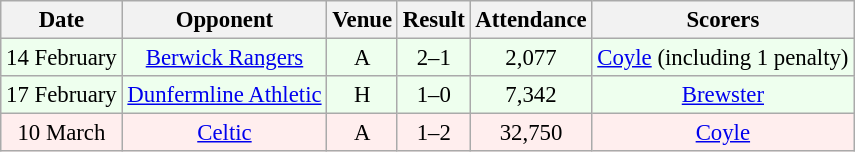<table class="wikitable sortable" style="font-size:95%; text-align:center">
<tr>
<th>Date</th>
<th>Opponent</th>
<th>Venue</th>
<th>Result</th>
<th>Attendance</th>
<th>Scorers</th>
</tr>
<tr style="background:#efe;">
<td>14 February</td>
<td><a href='#'>Berwick Rangers</a></td>
<td>A</td>
<td>2–1</td>
<td>2,077</td>
<td><a href='#'>Coyle</a> (including 1 penalty)</td>
</tr>
<tr style="background:#efe;">
<td>17 February</td>
<td><a href='#'>Dunfermline Athletic</a></td>
<td>H</td>
<td>1–0</td>
<td>7,342</td>
<td><a href='#'>Brewster</a></td>
</tr>
<tr style="background:#fee;">
<td>10 March</td>
<td><a href='#'>Celtic</a></td>
<td>A</td>
<td>1–2</td>
<td>32,750</td>
<td><a href='#'>Coyle</a></td>
</tr>
</table>
